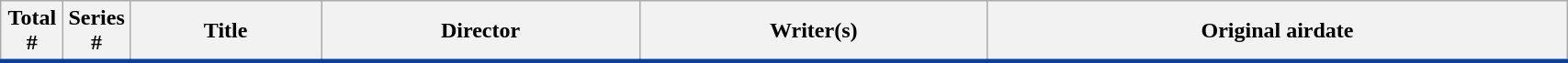<table class="wikitable plainrowheaders" style="background: White; border-bottom: 3px solid #0a3ea1; width:90%">
<tr>
<th style="width:4%;">Total<br>#</th>
<th style="width:4%;">Series<br>#</th>
<th>Title</th>
<th>Director</th>
<th>Writer(s)</th>
<th>Original airdate<br></th>
</tr>
</table>
